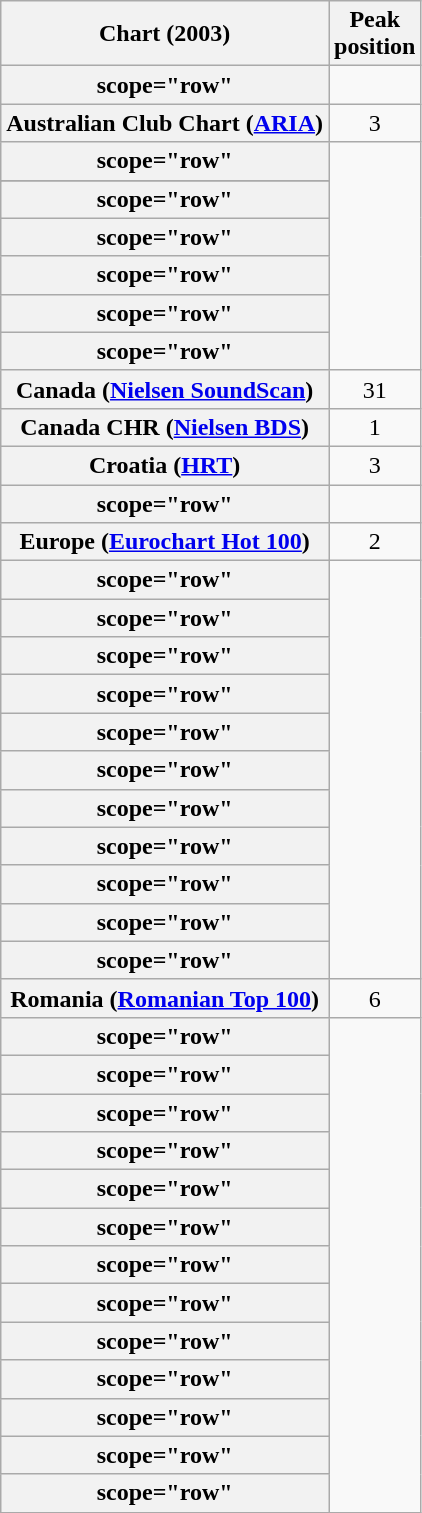<table class="wikitable sortable plainrowheaders" style="text-align:center">
<tr>
<th scope="col">Chart (2003)</th>
<th scope="col">Peak<br>position</th>
</tr>
<tr>
<th>scope="row" </th>
</tr>
<tr>
<th scope="row">Australian Club Chart (<a href='#'>ARIA</a>)</th>
<td>3</td>
</tr>
<tr>
<th>scope="row" </th>
</tr>
<tr>
</tr>
<tr>
<th>scope="row" </th>
</tr>
<tr>
<th>scope="row" </th>
</tr>
<tr>
<th>scope="row" </th>
</tr>
<tr>
<th>scope="row" </th>
</tr>
<tr>
<th>scope="row" </th>
</tr>
<tr>
<th scope=row>Canada (<a href='#'>Nielsen SoundScan</a>)</th>
<td style="text-align:center;">31</td>
</tr>
<tr>
<th scope="row">Canada CHR (<a href='#'>Nielsen BDS</a>)</th>
<td style="text-align:center">1</td>
</tr>
<tr>
<th scope="row">Croatia (<a href='#'>HRT</a>)</th>
<td>3</td>
</tr>
<tr>
<th>scope="row" </th>
</tr>
<tr>
<th scope="row">Europe (<a href='#'>Eurochart Hot 100</a>)</th>
<td>2</td>
</tr>
<tr>
<th>scope="row" </th>
</tr>
<tr>
<th>scope="row" </th>
</tr>
<tr>
<th>scope="row" </th>
</tr>
<tr>
<th>scope="row" </th>
</tr>
<tr>
<th>scope="row" </th>
</tr>
<tr>
<th>scope="row" </th>
</tr>
<tr>
<th>scope="row" </th>
</tr>
<tr>
<th>scope="row" </th>
</tr>
<tr>
<th>scope="row" </th>
</tr>
<tr>
<th>scope="row" </th>
</tr>
<tr>
<th>scope="row" </th>
</tr>
<tr>
<th scope="row">Romania (<a href='#'>Romanian Top 100</a>)</th>
<td>6</td>
</tr>
<tr>
<th>scope="row" </th>
</tr>
<tr>
<th>scope="row" </th>
</tr>
<tr>
<th>scope="row" </th>
</tr>
<tr>
<th>scope="row" </th>
</tr>
<tr>
<th>scope="row" </th>
</tr>
<tr>
<th>scope="row" </th>
</tr>
<tr>
<th>scope="row" </th>
</tr>
<tr>
<th>scope="row" </th>
</tr>
<tr>
<th>scope="row" </th>
</tr>
<tr>
<th>scope="row" </th>
</tr>
<tr>
<th>scope="row" </th>
</tr>
<tr>
<th>scope="row" </th>
</tr>
<tr>
<th>scope="row" </th>
</tr>
</table>
